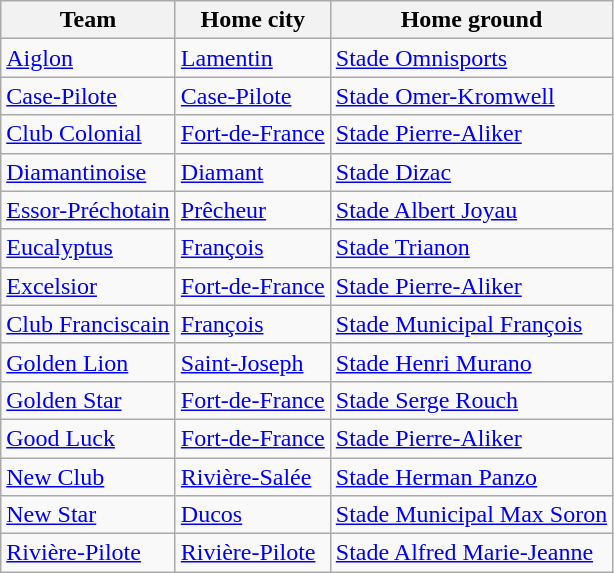<table class="wikitable sortable">
<tr>
<th>Team</th>
<th>Home city</th>
<th>Home ground</th>
</tr>
<tr>
<td><a href='#'>Aiglon</a></td>
<td><a href='#'>Lamentin</a></td>
<td><a href='#'>Stade Omnisports</a></td>
</tr>
<tr>
<td><a href='#'>Case-Pilote</a></td>
<td><a href='#'>Case-Pilote</a></td>
<td><a href='#'>Stade Omer-Kromwell</a></td>
</tr>
<tr>
<td><a href='#'>Club Colonial</a></td>
<td><a href='#'>Fort-de-France</a></td>
<td><a href='#'>Stade Pierre-Aliker</a></td>
</tr>
<tr>
<td><a href='#'>Diamantinoise</a></td>
<td><a href='#'>Diamant</a></td>
<td><a href='#'>Stade Dizac</a></td>
</tr>
<tr>
<td><a href='#'>Essor-Préchotain</a></td>
<td><a href='#'>Prêcheur</a></td>
<td><a href='#'>Stade Albert Joyau</a></td>
</tr>
<tr>
<td><a href='#'>Eucalyptus</a></td>
<td><a href='#'>François</a></td>
<td><a href='#'>Stade Trianon</a></td>
</tr>
<tr>
<td><a href='#'>Excelsior</a></td>
<td><a href='#'>Fort-de-France</a></td>
<td><a href='#'>Stade Pierre-Aliker</a></td>
</tr>
<tr>
<td><a href='#'>Club Franciscain</a></td>
<td><a href='#'>François</a></td>
<td><a href='#'>Stade Municipal François</a></td>
</tr>
<tr>
<td><a href='#'>Golden Lion</a></td>
<td><a href='#'>Saint-Joseph</a></td>
<td><a href='#'>Stade Henri Murano</a></td>
</tr>
<tr>
<td><a href='#'>Golden Star</a></td>
<td><a href='#'>Fort-de-France</a></td>
<td><a href='#'>Stade Serge Rouch</a></td>
</tr>
<tr>
<td><a href='#'>Good Luck</a></td>
<td><a href='#'>Fort-de-France</a></td>
<td><a href='#'>Stade Pierre-Aliker</a></td>
</tr>
<tr>
<td><a href='#'>New Club</a></td>
<td><a href='#'>Rivière-Salée</a></td>
<td><a href='#'>Stade Herman Panzo</a></td>
</tr>
<tr>
<td><a href='#'>New Star</a></td>
<td><a href='#'>Ducos</a></td>
<td><a href='#'>Stade Municipal Max Soron</a></td>
</tr>
<tr>
<td><a href='#'>Rivière-Pilote</a></td>
<td><a href='#'>Rivière-Pilote</a></td>
<td><a href='#'>Stade Alfred Marie-Jeanne</a></td>
</tr>
</table>
